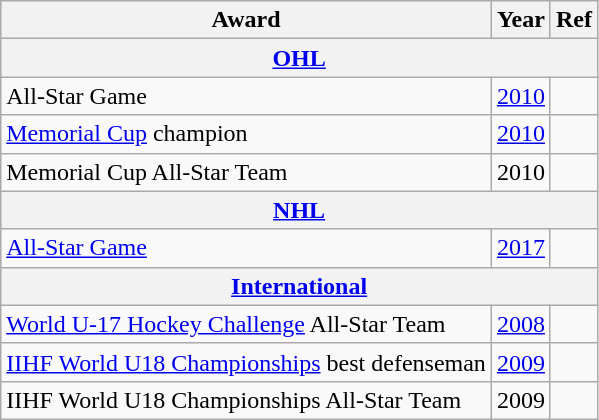<table class="wikitable">
<tr>
<th>Award</th>
<th>Year</th>
<th>Ref</th>
</tr>
<tr>
<th colspan="3"><a href='#'>OHL</a></th>
</tr>
<tr>
<td>All-Star Game</td>
<td><a href='#'>2010</a></td>
<td></td>
</tr>
<tr>
<td><a href='#'>Memorial Cup</a> champion</td>
<td><a href='#'>2010</a></td>
<td></td>
</tr>
<tr>
<td>Memorial Cup All-Star Team</td>
<td>2010</td>
<td></td>
</tr>
<tr>
<th colspan="3"><a href='#'>NHL</a></th>
</tr>
<tr>
<td><a href='#'>All-Star Game</a></td>
<td><a href='#'>2017</a></td>
<td></td>
</tr>
<tr 2024 NHL Winter Classic Cocoa Cup Winner (MVP)>
<th colspan="3"><a href='#'>International</a></th>
</tr>
<tr>
<td><a href='#'>World U-17 Hockey Challenge</a> All-Star Team</td>
<td><a href='#'>2008</a></td>
<td></td>
</tr>
<tr>
<td><a href='#'>IIHF World U18 Championships</a> best defenseman</td>
<td><a href='#'>2009</a></td>
<td></td>
</tr>
<tr>
<td>IIHF World U18 Championships All-Star Team</td>
<td>2009</td>
<td></td>
</tr>
</table>
